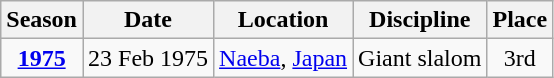<table class=wikitable style="text-align:center">
<tr>
<th>Season</th>
<th>Date</th>
<th>Location</th>
<th>Discipline</th>
<th>Place</th>
</tr>
<tr>
<td><strong><a href='#'>1975</a></strong></td>
<td align=right>23 Feb 1975</td>
<td align=left> <a href='#'>Naeba</a>, <a href='#'>Japan</a></td>
<td>Giant slalom</td>
<td>3rd</td>
</tr>
</table>
